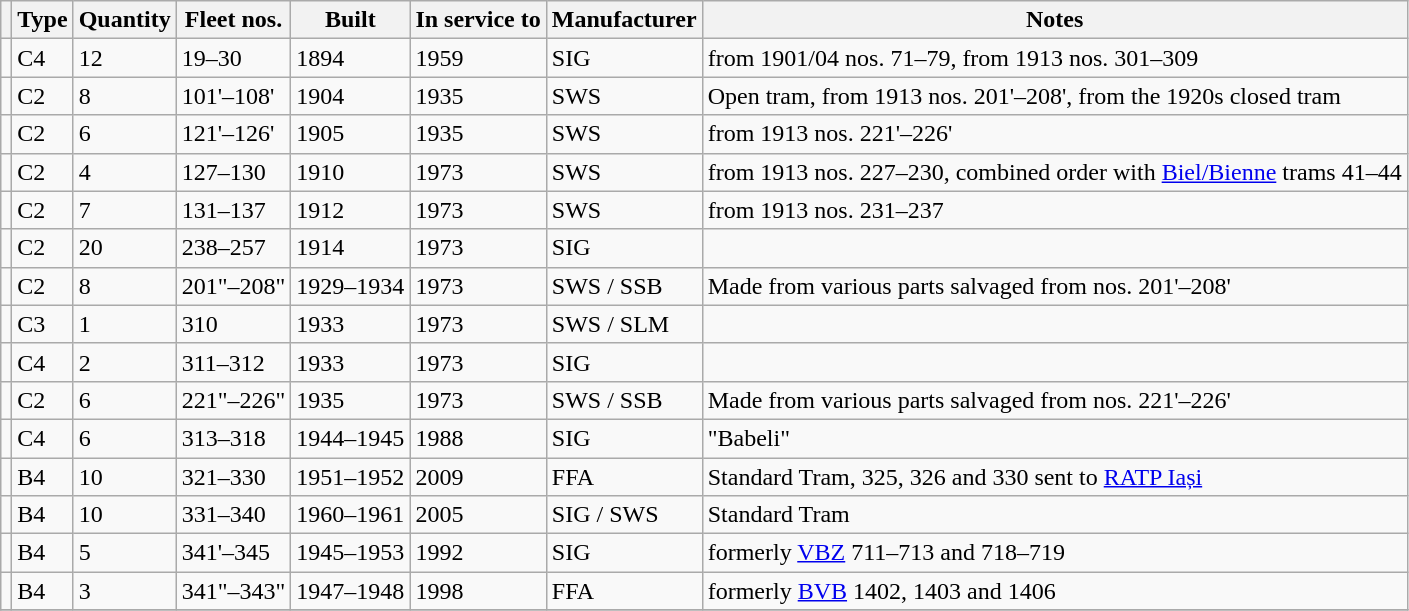<table class="wikitable">
<tr>
<th></th>
<th>Type</th>
<th>Quantity</th>
<th>Fleet nos.</th>
<th>Built</th>
<th>In service to</th>
<th>Manufacturer</th>
<th>Notes</th>
</tr>
<tr>
<td></td>
<td>C4</td>
<td>12</td>
<td>19–30</td>
<td>1894</td>
<td>1959</td>
<td>SIG</td>
<td>from 1901/04 nos. 71–79, from 1913 nos. 301–309</td>
</tr>
<tr>
<td></td>
<td>C2</td>
<td>8</td>
<td>101'–108'</td>
<td>1904</td>
<td>1935</td>
<td>SWS</td>
<td>Open tram, from 1913 nos. 201'–208', from the 1920s closed tram</td>
</tr>
<tr>
<td></td>
<td>C2</td>
<td>6</td>
<td>121'–126'</td>
<td>1905</td>
<td>1935</td>
<td>SWS</td>
<td>from 1913 nos. 221'–226'</td>
</tr>
<tr>
<td></td>
<td>C2</td>
<td>4</td>
<td>127–130</td>
<td>1910</td>
<td>1973</td>
<td>SWS</td>
<td>from 1913 nos. 227–230, combined order with <a href='#'>Biel/Bienne</a> trams 41–44</td>
</tr>
<tr>
<td></td>
<td>C2</td>
<td>7</td>
<td>131–137</td>
<td>1912</td>
<td>1973</td>
<td>SWS</td>
<td>from 1913 nos. 231–237</td>
</tr>
<tr>
<td></td>
<td>C2</td>
<td>20</td>
<td>238–257</td>
<td>1914</td>
<td>1973</td>
<td>SIG</td>
<td></td>
</tr>
<tr>
<td></td>
<td>C2</td>
<td>8</td>
<td>201"–208"</td>
<td>1929–1934</td>
<td>1973</td>
<td>SWS / SSB</td>
<td>Made from various parts salvaged from nos. 201'–208'</td>
</tr>
<tr>
<td></td>
<td>C3</td>
<td>1</td>
<td>310</td>
<td>1933</td>
<td>1973</td>
<td>SWS / SLM</td>
<td></td>
</tr>
<tr>
<td></td>
<td>C4</td>
<td>2</td>
<td>311–312</td>
<td>1933</td>
<td>1973</td>
<td>SIG</td>
<td></td>
</tr>
<tr>
<td></td>
<td>C2</td>
<td>6</td>
<td>221"–226"</td>
<td>1935</td>
<td>1973</td>
<td>SWS / SSB</td>
<td>Made from various parts salvaged from nos. 221'–226'</td>
</tr>
<tr>
<td></td>
<td>C4</td>
<td>6</td>
<td>313–318</td>
<td>1944–1945</td>
<td>1988</td>
<td>SIG</td>
<td>"Babeli"</td>
</tr>
<tr>
<td></td>
<td>B4</td>
<td>10</td>
<td>321–330</td>
<td>1951–1952</td>
<td>2009</td>
<td>FFA</td>
<td>Standard Tram, 325, 326 and 330 sent to <a href='#'>RATP Iași</a></td>
</tr>
<tr>
<td></td>
<td>B4</td>
<td>10</td>
<td>331–340</td>
<td>1960–1961</td>
<td>2005</td>
<td>SIG / SWS</td>
<td>Standard Tram</td>
</tr>
<tr>
<td></td>
<td>B4</td>
<td>5</td>
<td>341'–345</td>
<td>1945–1953</td>
<td>1992</td>
<td>SIG</td>
<td>formerly <a href='#'>VBZ</a> 711–713 and 718–719</td>
</tr>
<tr>
<td></td>
<td>B4</td>
<td>3</td>
<td>341"–343"</td>
<td>1947–1948</td>
<td>1998</td>
<td>FFA</td>
<td>formerly <a href='#'>BVB</a> 1402, 1403 and 1406</td>
</tr>
<tr>
</tr>
</table>
